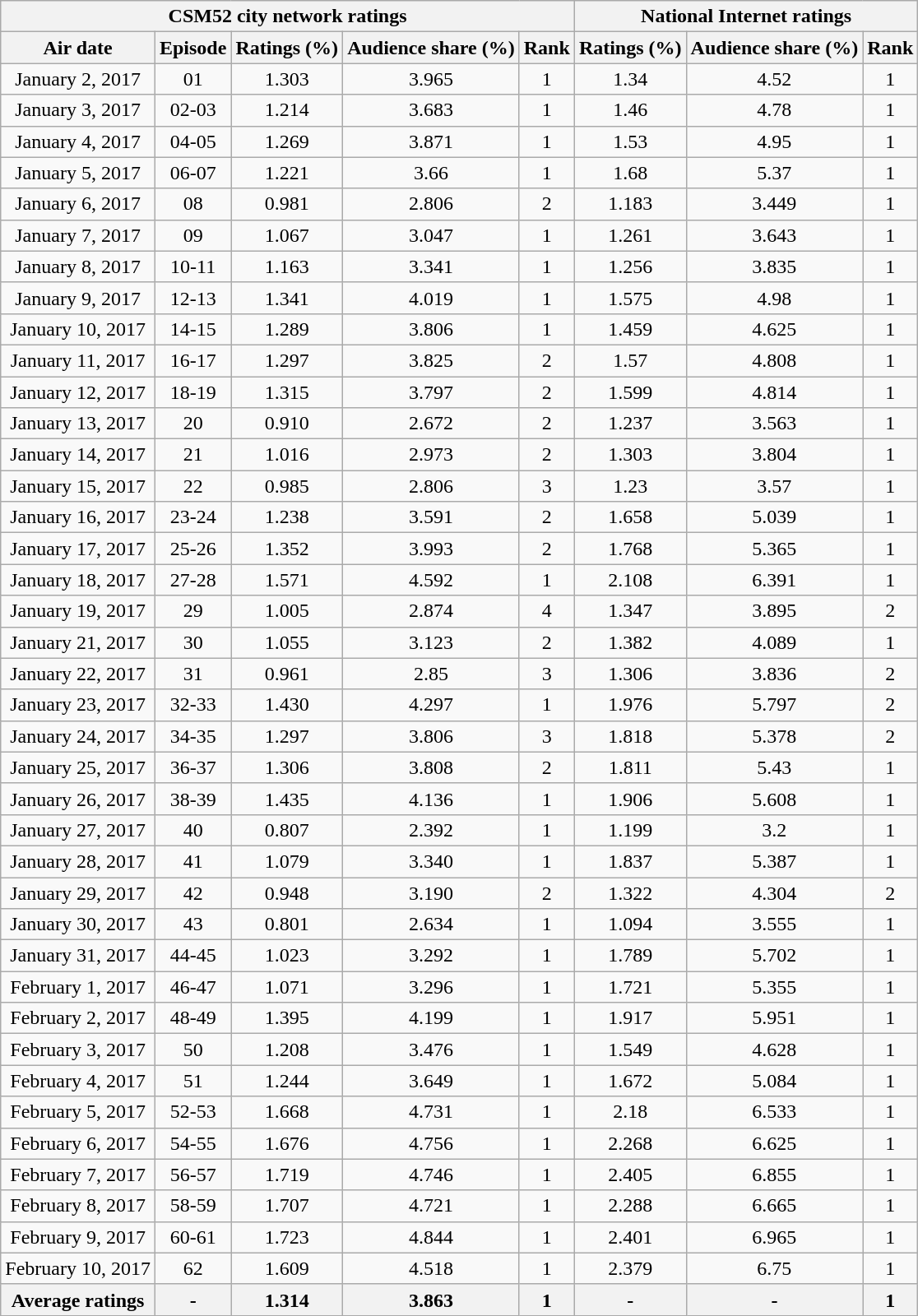<table class="wikitable sortable mw-collapsible jquery-tablesorter" style="text-align:center">
<tr>
<th colspan="5">CSM52 city network ratings</th>
<th colspan="3">National Internet ratings</th>
</tr>
<tr>
<th>Air date</th>
<th>Episode</th>
<th>Ratings (%)</th>
<th>Audience share (%)</th>
<th>Rank</th>
<th>Ratings (%)</th>
<th>Audience share (%)</th>
<th>Rank</th>
</tr>
<tr>
<td>January 2, 2017</td>
<td>01</td>
<td>1.303</td>
<td>3.965</td>
<td>1</td>
<td>1.34</td>
<td>4.52</td>
<td>1</td>
</tr>
<tr>
<td>January 3, 2017</td>
<td>02-03</td>
<td>1.214</td>
<td>3.683</td>
<td>1</td>
<td>1.46</td>
<td>4.78</td>
<td>1</td>
</tr>
<tr>
<td>January 4, 2017</td>
<td>04-05</td>
<td>1.269</td>
<td>3.871</td>
<td>1</td>
<td>1.53</td>
<td>4.95</td>
<td>1</td>
</tr>
<tr>
<td>January 5, 2017</td>
<td>06-07</td>
<td>1.221</td>
<td>3.66</td>
<td>1</td>
<td>1.68</td>
<td>5.37</td>
<td>1</td>
</tr>
<tr>
<td>January 6, 2017</td>
<td>08</td>
<td>0.981</td>
<td>2.806</td>
<td>2</td>
<td>1.183</td>
<td>3.449</td>
<td>1</td>
</tr>
<tr>
<td>January 7, 2017</td>
<td>09</td>
<td>1.067</td>
<td>3.047</td>
<td>1</td>
<td>1.261</td>
<td>3.643</td>
<td>1</td>
</tr>
<tr>
<td>January 8, 2017</td>
<td>10-11</td>
<td>1.163</td>
<td>3.341</td>
<td>1</td>
<td>1.256</td>
<td>3.835</td>
<td>1</td>
</tr>
<tr>
<td>January 9, 2017</td>
<td>12-13</td>
<td>1.341</td>
<td>4.019</td>
<td>1</td>
<td>1.575</td>
<td>4.98</td>
<td>1</td>
</tr>
<tr>
<td>January 10, 2017</td>
<td>14-15</td>
<td>1.289</td>
<td>3.806</td>
<td>1</td>
<td>1.459</td>
<td>4.625</td>
<td>1</td>
</tr>
<tr>
<td>January 11, 2017</td>
<td>16-17</td>
<td>1.297</td>
<td>3.825</td>
<td>2</td>
<td>1.57</td>
<td>4.808</td>
<td>1</td>
</tr>
<tr>
<td>January 12, 2017</td>
<td>18-19</td>
<td>1.315</td>
<td>3.797</td>
<td>2</td>
<td>1.599</td>
<td>4.814</td>
<td>1</td>
</tr>
<tr>
<td>January 13, 2017</td>
<td>20</td>
<td>0.910</td>
<td>2.672</td>
<td>2</td>
<td>1.237</td>
<td>3.563</td>
<td>1</td>
</tr>
<tr>
<td>January 14, 2017</td>
<td>21</td>
<td>1.016</td>
<td>2.973</td>
<td>2</td>
<td>1.303</td>
<td>3.804</td>
<td>1</td>
</tr>
<tr>
<td>January 15, 2017</td>
<td>22</td>
<td>0.985</td>
<td>2.806</td>
<td>3</td>
<td>1.23</td>
<td>3.57</td>
<td>1</td>
</tr>
<tr>
<td>January 16, 2017</td>
<td>23-24</td>
<td>1.238</td>
<td>3.591</td>
<td>2</td>
<td>1.658</td>
<td>5.039</td>
<td>1</td>
</tr>
<tr>
<td>January 17, 2017</td>
<td>25-26</td>
<td>1.352</td>
<td>3.993</td>
<td>2</td>
<td>1.768</td>
<td>5.365</td>
<td>1</td>
</tr>
<tr>
<td>January 18, 2017</td>
<td>27-28</td>
<td>1.571</td>
<td>4.592</td>
<td>1</td>
<td>2.108</td>
<td>6.391</td>
<td>1</td>
</tr>
<tr>
<td>January 19, 2017</td>
<td>29</td>
<td>1.005</td>
<td>2.874</td>
<td>4</td>
<td>1.347</td>
<td>3.895</td>
<td>2</td>
</tr>
<tr>
<td>January 21, 2017</td>
<td>30</td>
<td>1.055</td>
<td>3.123</td>
<td>2</td>
<td>1.382</td>
<td>4.089</td>
<td>1</td>
</tr>
<tr>
<td>January 22, 2017</td>
<td>31</td>
<td>0.961</td>
<td>2.85</td>
<td>3</td>
<td>1.306</td>
<td>3.836</td>
<td>2</td>
</tr>
<tr>
<td>January 23, 2017</td>
<td>32-33</td>
<td>1.430</td>
<td>4.297</td>
<td>1</td>
<td>1.976</td>
<td>5.797</td>
<td>2</td>
</tr>
<tr>
<td>January 24, 2017</td>
<td>34-35</td>
<td>1.297</td>
<td>3.806</td>
<td>3</td>
<td>1.818</td>
<td>5.378</td>
<td>2</td>
</tr>
<tr>
<td>January 25, 2017</td>
<td>36-37</td>
<td>1.306</td>
<td>3.808</td>
<td>2</td>
<td>1.811</td>
<td>5.43</td>
<td>1</td>
</tr>
<tr>
<td>January 26, 2017</td>
<td>38-39</td>
<td>1.435</td>
<td>4.136</td>
<td>1</td>
<td>1.906</td>
<td>5.608</td>
<td>1</td>
</tr>
<tr>
<td>January 27, 2017</td>
<td>40</td>
<td>0.807</td>
<td>2.392</td>
<td>1</td>
<td>1.199</td>
<td>3.2</td>
<td>1</td>
</tr>
<tr>
<td>January 28, 2017</td>
<td>41</td>
<td>1.079</td>
<td>3.340</td>
<td>1</td>
<td>1.837</td>
<td>5.387</td>
<td>1</td>
</tr>
<tr>
<td>January 29, 2017</td>
<td>42</td>
<td>0.948</td>
<td>3.190</td>
<td>2</td>
<td>1.322</td>
<td>4.304</td>
<td>2</td>
</tr>
<tr>
<td>January 30, 2017</td>
<td>43</td>
<td>0.801</td>
<td>2.634</td>
<td>1</td>
<td>1.094</td>
<td>3.555</td>
<td>1</td>
</tr>
<tr>
<td>January 31, 2017</td>
<td>44-45</td>
<td>1.023</td>
<td>3.292</td>
<td>1</td>
<td>1.789</td>
<td>5.702</td>
<td>1</td>
</tr>
<tr>
<td>February 1, 2017</td>
<td>46-47</td>
<td>1.071</td>
<td>3.296</td>
<td>1</td>
<td>1.721</td>
<td>5.355</td>
<td>1</td>
</tr>
<tr>
<td>February 2, 2017</td>
<td>48-49</td>
<td>1.395</td>
<td>4.199</td>
<td>1</td>
<td>1.917</td>
<td>5.951</td>
<td>1</td>
</tr>
<tr>
<td>February 3, 2017</td>
<td>50</td>
<td>1.208</td>
<td>3.476</td>
<td>1</td>
<td>1.549</td>
<td>4.628</td>
<td>1</td>
</tr>
<tr>
<td>February 4, 2017</td>
<td>51</td>
<td>1.244</td>
<td>3.649</td>
<td>1</td>
<td>1.672</td>
<td>5.084</td>
<td>1</td>
</tr>
<tr>
<td>February 5, 2017</td>
<td>52-53</td>
<td>1.668</td>
<td>4.731</td>
<td>1</td>
<td>2.18</td>
<td>6.533</td>
<td>1</td>
</tr>
<tr>
<td>February 6, 2017</td>
<td>54-55</td>
<td>1.676</td>
<td>4.756</td>
<td>1</td>
<td>2.268</td>
<td>6.625</td>
<td>1</td>
</tr>
<tr>
<td>February 7, 2017</td>
<td>56-57</td>
<td>1.719</td>
<td>4.746</td>
<td>1</td>
<td>2.405</td>
<td>6.855</td>
<td>1</td>
</tr>
<tr>
<td>February 8, 2017</td>
<td>58-59</td>
<td>1.707</td>
<td>4.721</td>
<td>1</td>
<td>2.288</td>
<td>6.665</td>
<td>1</td>
</tr>
<tr>
<td>February 9, 2017</td>
<td>60-61</td>
<td>1.723</td>
<td>4.844</td>
<td>1</td>
<td>2.401</td>
<td>6.965</td>
<td>1</td>
</tr>
<tr>
<td>February 10, 2017</td>
<td>62</td>
<td>1.609</td>
<td>4.518</td>
<td>1</td>
<td>2.379</td>
<td>6.75</td>
<td>1</td>
</tr>
<tr>
<th>Average ratings</th>
<th>-</th>
<th>1.314</th>
<th>3.863</th>
<th>1</th>
<th>-</th>
<th>-</th>
<th>1</th>
</tr>
</table>
